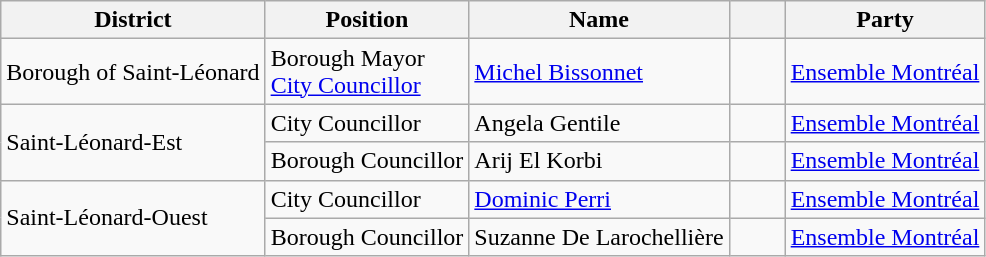<table class="wikitable">
<tr>
<th>District</th>
<th>Position</th>
<th>Name</th>
<th style="width:30px;"> </th>
<th>Party</th>
</tr>
<tr>
<td>Borough of Saint-Léonard</td>
<td>Borough Mayor<br><a href='#'>City Councillor</a></td>
<td><a href='#'>Michel Bissonnet</a></td>
<td> </td>
<td><a href='#'>Ensemble Montréal</a></td>
</tr>
<tr>
<td rowspan=2>Saint-Léonard-Est</td>
<td>City Councillor</td>
<td>Angela Gentile</td>
<td> </td>
<td><a href='#'>Ensemble Montréal</a></td>
</tr>
<tr>
<td>Borough Councillor</td>
<td>Arij El Korbi</td>
<td> </td>
<td><a href='#'>Ensemble Montréal</a></td>
</tr>
<tr>
<td rowspan=2>Saint-Léonard-Ouest</td>
<td>City Councillor</td>
<td><a href='#'>Dominic Perri</a></td>
<td> </td>
<td><a href='#'>Ensemble Montréal</a></td>
</tr>
<tr>
<td>Borough Councillor</td>
<td>Suzanne De Larochellière</td>
<td> </td>
<td><a href='#'>Ensemble Montréal</a></td>
</tr>
</table>
